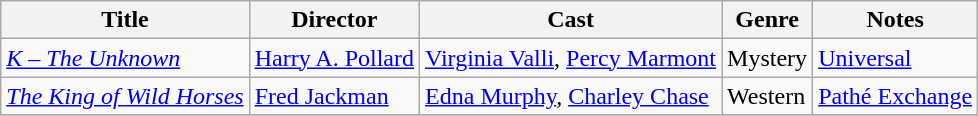<table class="wikitable">
<tr>
<th>Title</th>
<th>Director</th>
<th>Cast</th>
<th>Genre</th>
<th>Notes</th>
</tr>
<tr>
<td><em><a href='#'>K – The Unknown</a></em></td>
<td><a href='#'>Harry A. Pollard</a></td>
<td><a href='#'>Virginia Valli</a>, <a href='#'>Percy Marmont</a></td>
<td>Mystery</td>
<td><a href='#'>Universal</a></td>
</tr>
<tr>
<td><em><a href='#'>The King of Wild Horses</a></em></td>
<td><a href='#'>Fred Jackman</a></td>
<td><a href='#'>Edna Murphy</a>, <a href='#'>Charley Chase</a></td>
<td>Western</td>
<td><a href='#'>Pathé Exchange</a></td>
</tr>
<tr>
</tr>
</table>
